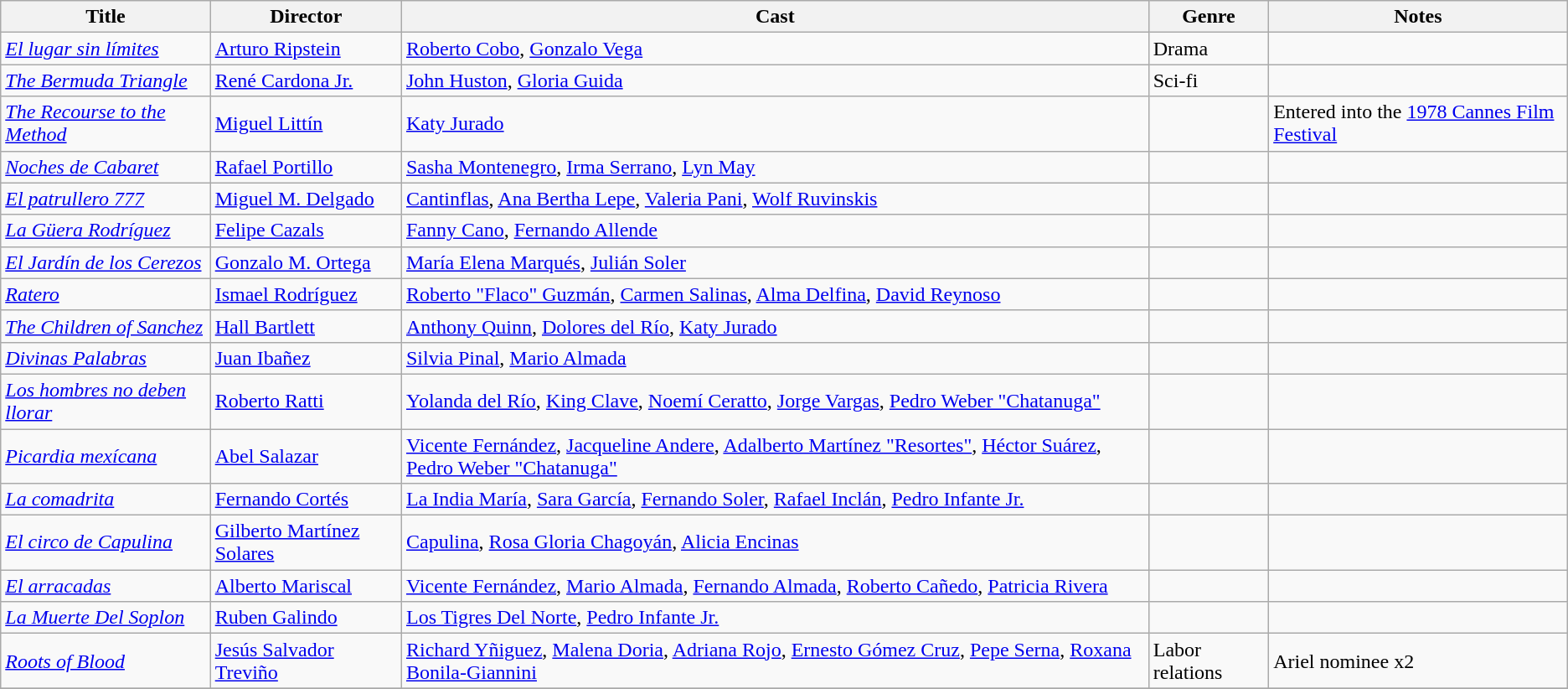<table class="wikitable">
<tr>
<th>Title</th>
<th>Director</th>
<th>Cast</th>
<th>Genre</th>
<th>Notes</th>
</tr>
<tr>
<td><em><a href='#'>El lugar sin límites</a></em></td>
<td><a href='#'>Arturo Ripstein</a></td>
<td><a href='#'>Roberto Cobo</a>, <a href='#'>Gonzalo Vega</a></td>
<td>Drama</td>
<td></td>
</tr>
<tr>
<td><em><a href='#'>The Bermuda Triangle</a></em></td>
<td><a href='#'>René Cardona Jr.</a></td>
<td><a href='#'>John Huston</a>, <a href='#'>Gloria Guida</a></td>
<td>Sci-fi</td>
<td></td>
</tr>
<tr>
<td><em><a href='#'>The Recourse to the Method</a></em></td>
<td><a href='#'>Miguel Littín</a></td>
<td><a href='#'>Katy Jurado</a></td>
<td></td>
<td>Entered into the <a href='#'>1978 Cannes Film Festival</a></td>
</tr>
<tr>
<td><em><a href='#'>Noches de Cabaret</a></em></td>
<td><a href='#'>Rafael Portillo</a></td>
<td><a href='#'>Sasha Montenegro</a>, <a href='#'>Irma Serrano</a>, <a href='#'>Lyn May</a></td>
<td></td>
<td></td>
</tr>
<tr>
<td><em><a href='#'>El patrullero 777</a></em></td>
<td><a href='#'>Miguel M. Delgado</a></td>
<td><a href='#'>Cantinflas</a>, <a href='#'>Ana Bertha Lepe</a>, <a href='#'>Valeria Pani</a>, <a href='#'>Wolf Ruvinskis</a></td>
<td></td>
<td></td>
</tr>
<tr>
<td><em><a href='#'>La Güera Rodríguez</a></em></td>
<td><a href='#'>Felipe Cazals</a></td>
<td><a href='#'>Fanny Cano</a>, <a href='#'>Fernando Allende</a></td>
<td></td>
<td></td>
</tr>
<tr>
<td><em><a href='#'>El Jardín de los Cerezos</a></em></td>
<td><a href='#'>Gonzalo M. Ortega</a></td>
<td><a href='#'>María Elena Marqués</a>, <a href='#'>Julián Soler</a></td>
<td></td>
<td></td>
</tr>
<tr>
<td><em><a href='#'>Ratero</a></em></td>
<td><a href='#'>Ismael Rodríguez</a></td>
<td><a href='#'>Roberto "Flaco" Guzmán</a>, <a href='#'>Carmen Salinas</a>, <a href='#'>Alma Delfina</a>, <a href='#'>David Reynoso</a></td>
<td></td>
<td></td>
</tr>
<tr>
<td><em><a href='#'>The Children of Sanchez</a></em></td>
<td><a href='#'>Hall Bartlett</a></td>
<td><a href='#'>Anthony Quinn</a>, <a href='#'>Dolores del Río</a>, <a href='#'>Katy Jurado</a></td>
<td></td>
<td></td>
</tr>
<tr>
<td><em><a href='#'>Divinas Palabras</a></em></td>
<td><a href='#'>Juan Ibañez</a></td>
<td><a href='#'>Silvia Pinal</a>, <a href='#'>Mario Almada</a></td>
<td></td>
<td></td>
</tr>
<tr>
<td><em><a href='#'>Los hombres no deben llorar</a></em></td>
<td><a href='#'>Roberto Ratti</a></td>
<td><a href='#'>Yolanda del Río</a>, <a href='#'>King Clave</a>, <a href='#'>Noemí Ceratto</a>, <a href='#'>Jorge Vargas</a>, <a href='#'>Pedro Weber "Chatanuga"</a></td>
<td></td>
<td></td>
</tr>
<tr>
<td><em><a href='#'>Picardia mexícana</a></em></td>
<td><a href='#'>Abel Salazar</a></td>
<td><a href='#'>Vicente Fernández</a>, <a href='#'>Jacqueline Andere</a>, <a href='#'>Adalberto Martínez "Resortes"</a>, <a href='#'>Héctor Suárez</a>, <a href='#'>Pedro Weber "Chatanuga"</a></td>
<td></td>
<td></td>
</tr>
<tr>
<td><em><a href='#'>La comadrita</a></em></td>
<td><a href='#'>Fernando Cortés</a></td>
<td><a href='#'>La India María</a>, <a href='#'>Sara García</a>, <a href='#'>Fernando Soler</a>, <a href='#'>Rafael Inclán</a>, <a href='#'>Pedro Infante Jr.</a></td>
<td></td>
<td></td>
</tr>
<tr>
<td><em><a href='#'>El circo de Capulina</a></em></td>
<td><a href='#'>Gilberto Martínez Solares</a></td>
<td><a href='#'>Capulina</a>, <a href='#'>Rosa Gloria Chagoyán</a>, <a href='#'>Alicia Encinas</a></td>
<td></td>
<td></td>
</tr>
<tr>
<td><em><a href='#'>El arracadas</a></em></td>
<td><a href='#'>Alberto Mariscal</a></td>
<td><a href='#'>Vicente Fernández</a>, <a href='#'>Mario Almada</a>, <a href='#'>Fernando Almada</a>, <a href='#'>Roberto Cañedo</a>, <a href='#'>Patricia Rivera</a></td>
<td></td>
<td></td>
</tr>
<tr>
<td><em><a href='#'>La Muerte Del Soplon</a></em></td>
<td><a href='#'>Ruben Galindo</a></td>
<td><a href='#'>Los Tigres Del Norte</a>, <a href='#'>Pedro Infante Jr.</a></td>
<td></td>
<td></td>
</tr>
<tr>
<td><em><a href='#'>Roots of Blood</a></em></td>
<td><a href='#'>Jesús Salvador Treviño</a></td>
<td><a href='#'>Richard Yñiguez</a>, <a href='#'>Malena Doria</a>, <a href='#'>Adriana Rojo</a>, <a href='#'>Ernesto Gómez Cruz</a>, <a href='#'>Pepe Serna</a>, <a href='#'>Roxana Bonila-Giannini</a></td>
<td>Labor relations</td>
<td>Ariel nominee x2</td>
</tr>
<tr>
</tr>
</table>
